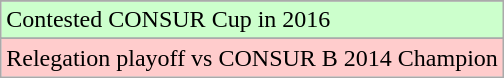<table class="wikitable">
<tr>
</tr>
<tr width=10px bgcolor=ccffcc>
<td>Contested CONSUR Cup in 2016</td>
</tr>
<tr>
</tr>
<tr width=10px bgcolor="#ffcccc">
<td>Relegation playoff vs CONSUR B 2014 Champion</td>
</tr>
</table>
